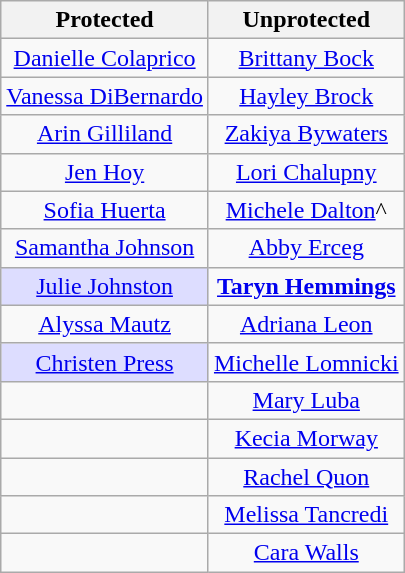<table class="wikitable" style="text-align:center">
<tr>
<th scope="col">Protected</th>
<th scope="col">Unprotected</th>
</tr>
<tr>
<td><a href='#'>Danielle Colaprico</a></td>
<td><a href='#'>Brittany Bock</a></td>
</tr>
<tr>
<td><a href='#'>Vanessa DiBernardo</a></td>
<td><a href='#'>Hayley Brock</a></td>
</tr>
<tr>
<td><a href='#'>Arin Gilliland</a></td>
<td><a href='#'>Zakiya Bywaters</a></td>
</tr>
<tr>
<td><a href='#'>Jen Hoy</a></td>
<td><a href='#'>Lori Chalupny</a></td>
</tr>
<tr>
<td><a href='#'>Sofia Huerta</a></td>
<td><a href='#'>Michele Dalton</a>^</td>
</tr>
<tr>
<td><a href='#'>Samantha Johnson</a></td>
<td><a href='#'>Abby Erceg</a></td>
</tr>
<tr>
<td style="background:#ddf;"><a href='#'>Julie Johnston</a></td>
<td><strong><a href='#'>Taryn Hemmings</a></strong></td>
</tr>
<tr>
<td><a href='#'>Alyssa Mautz</a></td>
<td><a href='#'>Adriana Leon</a></td>
</tr>
<tr>
<td style="background:#ddf;"><a href='#'>Christen Press</a></td>
<td><a href='#'>Michelle Lomnicki</a></td>
</tr>
<tr>
<td> </td>
<td><a href='#'>Mary Luba</a></td>
</tr>
<tr>
<td> </td>
<td><a href='#'>Kecia Morway</a></td>
</tr>
<tr>
<td> </td>
<td><a href='#'>Rachel Quon</a></td>
</tr>
<tr>
<td> </td>
<td><a href='#'>Melissa Tancredi</a></td>
</tr>
<tr>
<td> </td>
<td><a href='#'>Cara Walls</a></td>
</tr>
</table>
